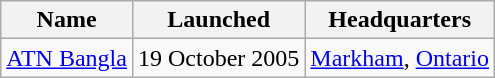<table class="sortable plainrowheaders wikitable">
<tr>
<th>Name</th>
<th>Launched</th>
<th>Headquarters</th>
</tr>
<tr>
<td><a href='#'>ATN Bangla</a></td>
<td>19 October 2005</td>
<td><a href='#'>Markham</a>, <a href='#'>Ontario</a></td>
</tr>
</table>
